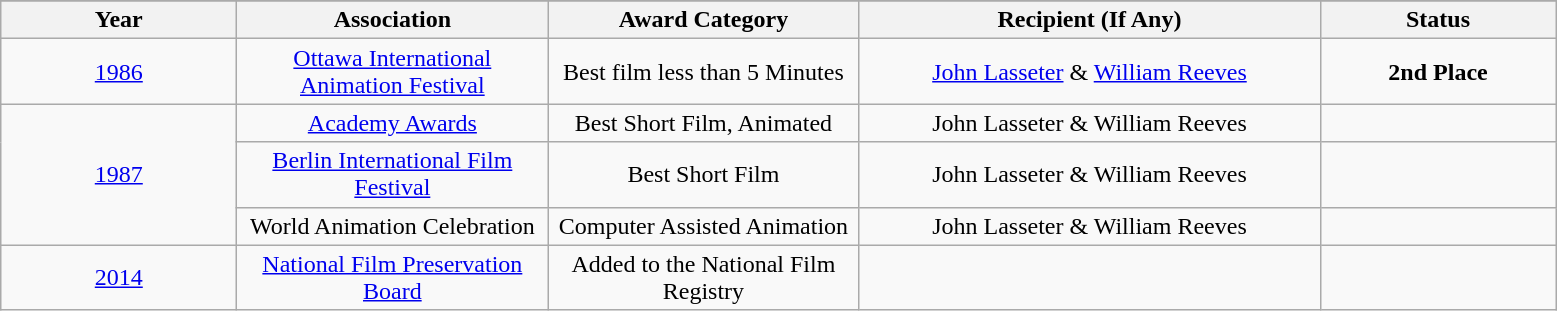<table class="wikitable sortable" style="text-align: center">
<tr>
</tr>
<tr>
<th width="150"><strong>Year</strong></th>
<th width="200"><strong>Association</strong></th>
<th width="200"><strong>Award Category</strong></th>
<th width="300"><strong>Recipient (If Any)</strong></th>
<th width="150"><strong>Status</strong></th>
</tr>
<tr>
<td><a href='#'>1986</a></td>
<td><a href='#'>Ottawa International Animation Festival</a></td>
<td>Best film less than 5 Minutes</td>
<td><a href='#'>John Lasseter</a> & <a href='#'>William Reeves</a></td>
<td><strong>2nd Place</strong></td>
</tr>
<tr>
<td rowspan=3><a href='#'>1987</a></td>
<td><a href='#'>Academy Awards</a></td>
<td>Best Short Film, Animated</td>
<td>John Lasseter & William Reeves</td>
<td></td>
</tr>
<tr>
<td><a href='#'>Berlin International Film Festival</a></td>
<td>Best Short Film</td>
<td>John Lasseter & William Reeves</td>
<td></td>
</tr>
<tr>
<td>World Animation Celebration</td>
<td>Computer Assisted Animation</td>
<td>John Lasseter & William Reeves</td>
<td></td>
</tr>
<tr>
<td><a href='#'>2014</a></td>
<td><a href='#'>National Film Preservation Board</a></td>
<td>Added to the National Film Registry</td>
<td></td>
<td></td>
</tr>
</table>
